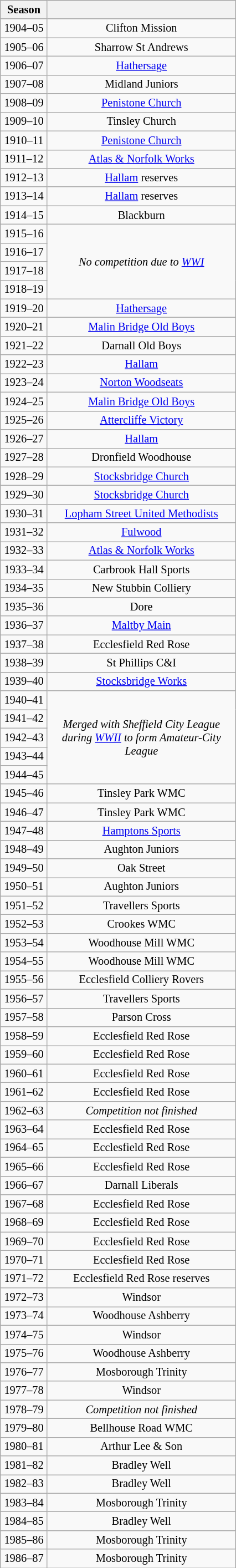<table class="wikitable" style="text-align: center; font-size:85%">
<tr>
<th width=50>Season</th>
<th width=220></th>
</tr>
<tr>
<td>1904–05</td>
<td>Clifton Mission</td>
</tr>
<tr>
<td>1905–06</td>
<td>Sharrow St Andrews</td>
</tr>
<tr>
<td>1906–07</td>
<td><a href='#'>Hathersage</a></td>
</tr>
<tr>
<td>1907–08</td>
<td>Midland Juniors</td>
</tr>
<tr>
<td>1908–09</td>
<td><a href='#'>Penistone Church</a></td>
</tr>
<tr>
<td>1909–10</td>
<td>Tinsley Church</td>
</tr>
<tr>
<td>1910–11</td>
<td><a href='#'>Penistone Church</a></td>
</tr>
<tr>
<td>1911–12</td>
<td><a href='#'>Atlas & Norfolk Works</a></td>
</tr>
<tr>
<td>1912–13</td>
<td><a href='#'>Hallam</a> reserves</td>
</tr>
<tr>
<td>1913–14</td>
<td><a href='#'>Hallam</a> reserves</td>
</tr>
<tr>
<td>1914–15</td>
<td>Blackburn</td>
</tr>
<tr>
<td>1915–16</td>
<td rowspan="4"><em>No competition due to <a href='#'>WWI</a></em></td>
</tr>
<tr>
<td>1916–17</td>
</tr>
<tr>
<td>1917–18</td>
</tr>
<tr>
<td>1918–19</td>
</tr>
<tr>
<td>1919–20</td>
<td><a href='#'>Hathersage</a></td>
</tr>
<tr>
<td>1920–21</td>
<td><a href='#'>Malin Bridge Old Boys</a></td>
</tr>
<tr>
<td>1921–22</td>
<td>Darnall Old Boys</td>
</tr>
<tr>
<td>1922–23</td>
<td><a href='#'>Hallam</a></td>
</tr>
<tr>
<td>1923–24</td>
<td><a href='#'>Norton Woodseats</a></td>
</tr>
<tr>
<td>1924–25</td>
<td><a href='#'>Malin Bridge Old Boys</a></td>
</tr>
<tr>
<td>1925–26</td>
<td><a href='#'>Attercliffe Victory</a></td>
</tr>
<tr>
<td>1926–27</td>
<td><a href='#'>Hallam</a></td>
</tr>
<tr>
<td>1927–28</td>
<td>Dronfield Woodhouse</td>
</tr>
<tr>
<td>1928–29</td>
<td><a href='#'>Stocksbridge Church</a></td>
</tr>
<tr>
<td>1929–30</td>
<td><a href='#'>Stocksbridge Church</a></td>
</tr>
<tr>
<td>1930–31</td>
<td><a href='#'>Lopham Street United Methodists</a></td>
</tr>
<tr>
<td>1931–32</td>
<td><a href='#'>Fulwood</a></td>
</tr>
<tr>
<td>1932–33</td>
<td><a href='#'>Atlas & Norfolk Works</a></td>
</tr>
<tr>
<td>1933–34</td>
<td>Carbrook Hall Sports</td>
</tr>
<tr>
<td>1934–35</td>
<td>New Stubbin Colliery</td>
</tr>
<tr>
<td>1935–36</td>
<td>Dore</td>
</tr>
<tr>
<td>1936–37</td>
<td><a href='#'>Maltby Main</a></td>
</tr>
<tr>
<td>1937–38</td>
<td>Ecclesfield Red Rose</td>
</tr>
<tr>
<td>1938–39</td>
<td>St Phillips C&I</td>
</tr>
<tr>
<td>1939–40</td>
<td><a href='#'>Stocksbridge Works</a></td>
</tr>
<tr>
<td>1940–41</td>
<td rowspan="5"><em>Merged with Sheffield City League during <a href='#'>WWII</a> to form Amateur-City League</em></td>
</tr>
<tr>
<td>1941–42</td>
</tr>
<tr>
<td>1942–43</td>
</tr>
<tr>
<td>1943–44</td>
</tr>
<tr>
<td>1944–45</td>
</tr>
<tr>
<td>1945–46</td>
<td>Tinsley Park WMC</td>
</tr>
<tr>
<td>1946–47</td>
<td>Tinsley Park WMC</td>
</tr>
<tr>
<td>1947–48</td>
<td><a href='#'>Hamptons Sports</a></td>
</tr>
<tr>
<td>1948–49</td>
<td>Aughton Juniors</td>
</tr>
<tr>
<td>1949–50</td>
<td>Oak Street</td>
</tr>
<tr>
<td>1950–51</td>
<td>Aughton Juniors</td>
</tr>
<tr>
<td>1951–52</td>
<td>Travellers Sports</td>
</tr>
<tr>
<td>1952–53</td>
<td>Crookes WMC</td>
</tr>
<tr>
<td>1953–54</td>
<td>Woodhouse Mill WMC</td>
</tr>
<tr>
<td>1954–55</td>
<td>Woodhouse Mill WMC</td>
</tr>
<tr>
<td>1955–56</td>
<td>Ecclesfield Colliery Rovers</td>
</tr>
<tr>
<td>1956–57</td>
<td>Travellers Sports</td>
</tr>
<tr>
<td>1957–58</td>
<td>Parson Cross</td>
</tr>
<tr>
<td>1958–59</td>
<td>Ecclesfield Red Rose</td>
</tr>
<tr>
<td>1959–60</td>
<td>Ecclesfield Red Rose</td>
</tr>
<tr>
<td>1960–61</td>
<td>Ecclesfield Red Rose</td>
</tr>
<tr>
<td>1961–62</td>
<td>Ecclesfield Red Rose</td>
</tr>
<tr>
<td>1962–63</td>
<td><em>Competition not finished</em></td>
</tr>
<tr>
<td>1963–64</td>
<td>Ecclesfield Red Rose</td>
</tr>
<tr>
<td>1964–65</td>
<td>Ecclesfield Red Rose</td>
</tr>
<tr>
<td>1965–66</td>
<td>Ecclesfield Red Rose</td>
</tr>
<tr>
<td>1966–67</td>
<td>Darnall Liberals</td>
</tr>
<tr>
<td>1967–68</td>
<td>Ecclesfield Red Rose</td>
</tr>
<tr>
<td>1968–69</td>
<td>Ecclesfield Red Rose</td>
</tr>
<tr>
<td>1969–70</td>
<td>Ecclesfield Red Rose</td>
</tr>
<tr>
<td>1970–71</td>
<td>Ecclesfield Red Rose</td>
</tr>
<tr>
<td>1971–72</td>
<td>Ecclesfield Red Rose reserves</td>
</tr>
<tr>
<td>1972–73</td>
<td>Windsor</td>
</tr>
<tr>
<td>1973–74</td>
<td>Woodhouse Ashberry</td>
</tr>
<tr>
<td>1974–75</td>
<td>Windsor</td>
</tr>
<tr>
<td>1975–76</td>
<td>Woodhouse Ashberry</td>
</tr>
<tr>
<td>1976–77</td>
<td>Mosborough Trinity</td>
</tr>
<tr>
<td>1977–78</td>
<td>Windsor</td>
</tr>
<tr>
<td>1978–79</td>
<td><em>Competition not finished</em></td>
</tr>
<tr>
<td>1979–80</td>
<td>Bellhouse Road WMC</td>
</tr>
<tr>
<td>1980–81</td>
<td>Arthur Lee & Son</td>
</tr>
<tr>
<td>1981–82</td>
<td>Bradley Well</td>
</tr>
<tr>
<td>1982–83</td>
<td>Bradley Well</td>
</tr>
<tr>
<td>1983–84</td>
<td>Mosborough Trinity</td>
</tr>
<tr>
<td>1984–85</td>
<td>Bradley Well</td>
</tr>
<tr>
<td>1985–86</td>
<td>Mosborough Trinity</td>
</tr>
<tr>
<td>1986–87</td>
<td>Mosborough Trinity</td>
</tr>
</table>
